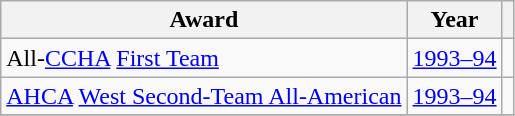<table class="wikitable">
<tr>
<th>Award</th>
<th>Year</th>
<th></th>
</tr>
<tr>
<td>All-<a href='#'>CCHA</a> <a href='#'>First Team</a></td>
<td><a href='#'>1993–94</a></td>
<td></td>
</tr>
<tr>
<td><a href='#'>AHCA</a> <a href='#'>West Second-Team All-American</a></td>
<td><a href='#'>1993–94</a></td>
<td></td>
</tr>
<tr>
</tr>
</table>
